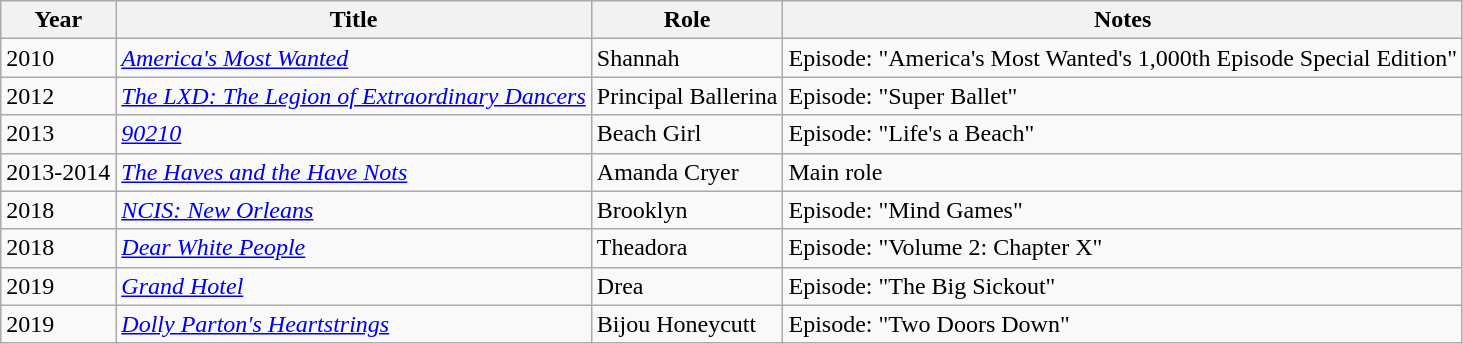<table class="wikitable sortable">
<tr>
<th>Year</th>
<th>Title</th>
<th>Role</th>
<th class="unsortable">Notes</th>
</tr>
<tr>
<td>2010</td>
<td><em><a href='#'>America's Most Wanted</a></em></td>
<td>Shannah</td>
<td>Episode: "America's Most Wanted's 1,000th Episode Special Edition"</td>
</tr>
<tr>
<td>2012</td>
<td><em><a href='#'>The LXD: The Legion of Extraordinary Dancers</a></em></td>
<td>Principal Ballerina</td>
<td>Episode: "Super Ballet"</td>
</tr>
<tr>
<td>2013</td>
<td><em><a href='#'>90210</a></em></td>
<td>Beach Girl</td>
<td>Episode: "Life's a Beach"</td>
</tr>
<tr>
<td>2013-2014</td>
<td><em><a href='#'>The Haves and the Have Nots</a></em></td>
<td>Amanda Cryer</td>
<td>Main role</td>
</tr>
<tr>
<td>2018</td>
<td><em><a href='#'>NCIS: New Orleans</a></em></td>
<td>Brooklyn</td>
<td>Episode: "Mind Games"</td>
</tr>
<tr>
<td>2018</td>
<td><em><a href='#'>Dear White People</a></em></td>
<td>Theadora</td>
<td>Episode: "Volume 2: Chapter X"</td>
</tr>
<tr>
<td>2019</td>
<td><em><a href='#'>Grand Hotel</a></em></td>
<td>Drea</td>
<td>Episode: "The Big Sickout"</td>
</tr>
<tr>
<td>2019</td>
<td><em><a href='#'>Dolly Parton's Heartstrings</a></em></td>
<td>Bijou Honeycutt</td>
<td>Episode: "Two Doors Down"</td>
</tr>
</table>
